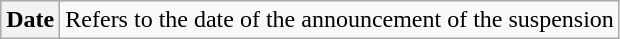<table class=wikitable>
<tr>
<th scope="col">Date</th>
<td>Refers to the date of the announcement of the suspension</td>
</tr>
</table>
